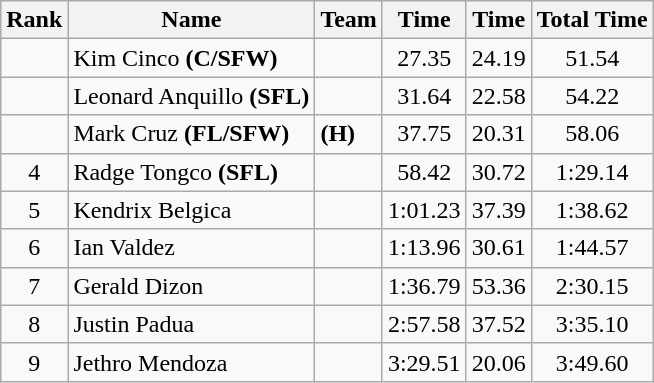<table class="wikitable" style="text-align:center">
<tr>
<th>Rank</th>
<th>Name</th>
<th>Team</th>
<th> Time</th>
<th> Time</th>
<th>Total Time</th>
</tr>
<tr>
<td></td>
<td align="left">Kim Cinco <strong>(C/SFW)</strong></td>
<td align="left"></td>
<td>27.35</td>
<td>24.19</td>
<td>51.54</td>
</tr>
<tr>
<td></td>
<td align="left">Leonard Anquillo <strong>(SFL)</strong></td>
<td align="left"></td>
<td>31.64</td>
<td>22.58</td>
<td>54.22</td>
</tr>
<tr>
<td></td>
<td align="left">Mark Cruz <strong>(FL/SFW)</strong></td>
<td align="left"> <strong>(H)</strong></td>
<td>37.75</td>
<td>20.31</td>
<td>58.06</td>
</tr>
<tr>
<td>4</td>
<td align="left">Radge Tongco <strong>(SFL)</strong></td>
<td align="left"></td>
<td>58.42</td>
<td>30.72</td>
<td>1:29.14</td>
</tr>
<tr>
<td>5</td>
<td align="left">Kendrix Belgica</td>
<td align="left"></td>
<td>1:01.23</td>
<td>37.39</td>
<td>1:38.62</td>
</tr>
<tr>
<td>6</td>
<td align="left">Ian Valdez</td>
<td align="left"></td>
<td>1:13.96</td>
<td>30.61</td>
<td>1:44.57</td>
</tr>
<tr>
<td>7</td>
<td align="left">Gerald Dizon</td>
<td align="left"></td>
<td>1:36.79</td>
<td>53.36</td>
<td>2:30.15</td>
</tr>
<tr>
<td>8</td>
<td align="left">Justin Padua</td>
<td align="left"></td>
<td>2:57.58</td>
<td>37.52</td>
<td>3:35.10</td>
</tr>
<tr>
<td>9</td>
<td align="left">Jethro Mendoza</td>
<td align="left"></td>
<td>3:29.51</td>
<td>20.06</td>
<td>3:49.60</td>
</tr>
</table>
